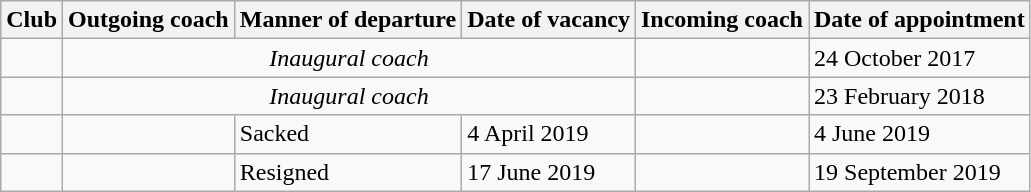<table class="wikitable sortable">
<tr>
<th>Club</th>
<th>Outgoing coach</th>
<th>Manner of departure</th>
<th>Date of vacancy</th>
<th>Incoming coach</th>
<th>Date of appointment</th>
</tr>
<tr>
<td></td>
<td colspan="3" style="text-align:center;"><em>Inaugural coach</em></td>
<td></td>
<td>24 October 2017</td>
</tr>
<tr>
<td></td>
<td colspan="3" style="text-align:center;"><em>Inaugural coach</em></td>
<td></td>
<td>23 February 2018</td>
</tr>
<tr>
<td></td>
<td></td>
<td>Sacked</td>
<td>4 April 2019</td>
<td></td>
<td>4 June 2019</td>
</tr>
<tr>
<td></td>
<td></td>
<td>Resigned</td>
<td>17 June 2019</td>
<td></td>
<td>19 September 2019</td>
</tr>
</table>
